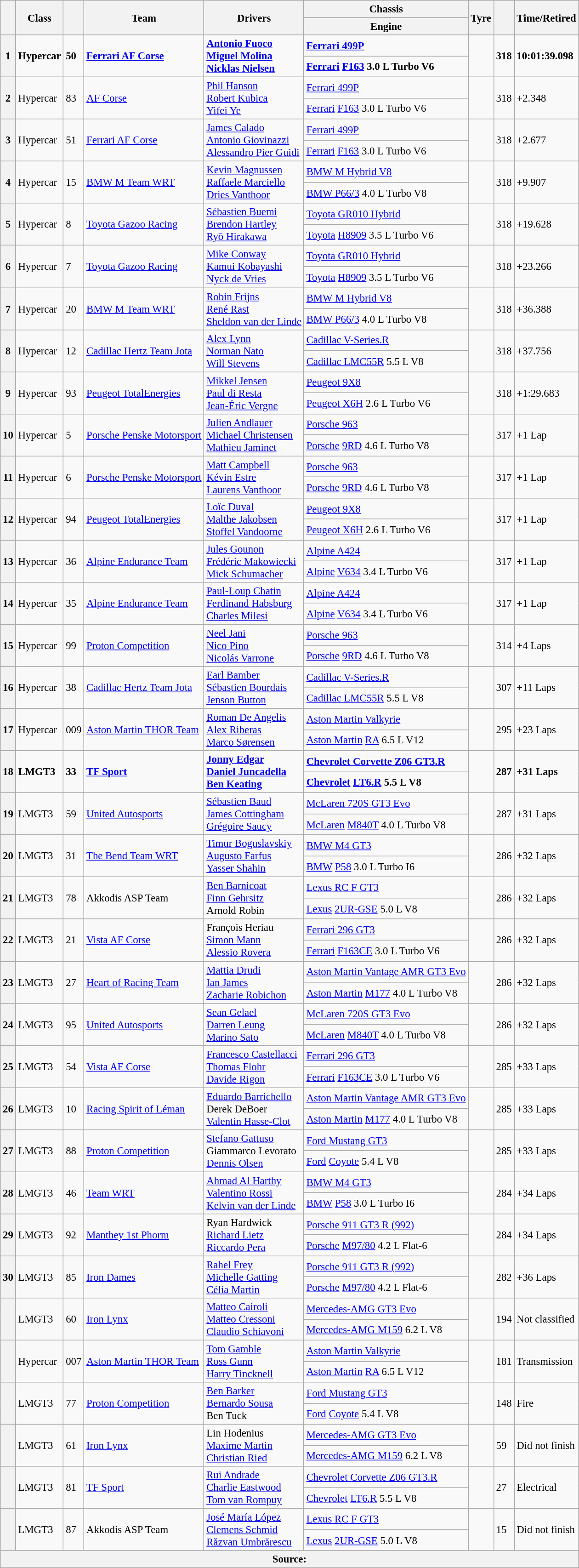<table class="wikitable" style="font-size:95%;">
<tr>
<th rowspan=2></th>
<th rowspan=2>Class</th>
<th rowspan=2></th>
<th rowspan=2>Team</th>
<th rowspan=2>Drivers</th>
<th>Chassis</th>
<th rowspan=2>Tyre</th>
<th rowspan=2></th>
<th rowspan=2>Time/Retired</th>
</tr>
<tr>
<th>Engine</th>
</tr>
<tr style="font-weight:bold;">
<th rowspan=2>1</th>
<td rowspan=2>Hypercar</td>
<td rowspan=2>50</td>
<td rowspan=2> <a href='#'>Ferrari AF Corse</a></td>
<td rowspan=2> <a href='#'>Antonio Fuoco</a><br> <a href='#'>Miguel Molina</a><br> <a href='#'>Nicklas Nielsen</a></td>
<td><a href='#'>Ferrari 499P</a></td>
<td rowspan=2></td>
<td rowspan=2>318</td>
<td rowspan=2>10:01:39.098</td>
</tr>
<tr style="font-weight:bold;">
<td><a href='#'>Ferrari</a> <a href='#'>F163</a> 3.0 L Turbo V6</td>
</tr>
<tr>
<th rowspan=2>2</th>
<td rowspan=2>Hypercar</td>
<td rowspan=2>83</td>
<td rowspan=2> <a href='#'>AF Corse</a></td>
<td rowspan=2> <a href='#'>Phil Hanson</a><br> <a href='#'>Robert Kubica</a><br> <a href='#'>Yifei Ye</a></td>
<td><a href='#'>Ferrari 499P</a></td>
<td rowspan=2></td>
<td rowspan=2>318</td>
<td rowspan=2>+2.348</td>
</tr>
<tr>
<td><a href='#'>Ferrari</a> <a href='#'>F163</a> 3.0 L Turbo V6</td>
</tr>
<tr>
<th rowspan=2>3</th>
<td rowspan=2>Hypercar</td>
<td rowspan=2>51</td>
<td rowspan=2> <a href='#'>Ferrari AF Corse</a></td>
<td rowspan=2> <a href='#'>James Calado</a><br> <a href='#'>Antonio Giovinazzi</a><br> <a href='#'>Alessandro Pier Guidi</a></td>
<td><a href='#'>Ferrari 499P</a></td>
<td rowspan=2></td>
<td rowspan=2>318</td>
<td rowspan=2>+2.677</td>
</tr>
<tr>
<td><a href='#'>Ferrari</a> <a href='#'>F163</a> 3.0 L Turbo V6</td>
</tr>
<tr>
<th rowspan=2>4</th>
<td rowspan=2>Hypercar</td>
<td rowspan=2>15</td>
<td rowspan=2> <a href='#'>BMW M Team WRT</a></td>
<td rowspan=2> <a href='#'>Kevin Magnussen</a><br> <a href='#'>Raffaele Marciello</a><br> <a href='#'>Dries Vanthoor</a></td>
<td><a href='#'>BMW M Hybrid V8</a></td>
<td rowspan=2></td>
<td rowspan=2>318</td>
<td rowspan=2>+9.907</td>
</tr>
<tr>
<td><a href='#'>BMW P66/3</a> 4.0 L Turbo V8</td>
</tr>
<tr>
<th rowspan=2>5</th>
<td rowspan=2>Hypercar</td>
<td rowspan=2>8</td>
<td rowspan=2> <a href='#'>Toyota Gazoo Racing</a></td>
<td rowspan=2> <a href='#'>Sébastien Buemi</a><br> <a href='#'>Brendon Hartley</a><br> <a href='#'>Ryō Hirakawa</a></td>
<td><a href='#'>Toyota GR010 Hybrid</a></td>
<td rowspan=2></td>
<td rowspan=2>318</td>
<td rowspan=2>+19.628</td>
</tr>
<tr>
<td><a href='#'>Toyota</a> <a href='#'>H8909</a> 3.5 L Turbo V6</td>
</tr>
<tr>
<th rowspan=2>6</th>
<td rowspan=2>Hypercar</td>
<td rowspan=2>7</td>
<td rowspan=2> <a href='#'>Toyota Gazoo Racing</a></td>
<td rowspan=2> <a href='#'>Mike Conway</a><br> <a href='#'>Kamui Kobayashi</a><br> <a href='#'>Nyck de Vries</a></td>
<td><a href='#'>Toyota GR010 Hybrid</a></td>
<td rowspan=2></td>
<td rowspan=2>318</td>
<td rowspan=2>+23.266</td>
</tr>
<tr>
<td><a href='#'>Toyota</a> <a href='#'>H8909</a> 3.5 L Turbo V6</td>
</tr>
<tr>
<th rowspan=2>7</th>
<td rowspan=2>Hypercar</td>
<td rowspan=2>20</td>
<td rowspan=2> <a href='#'>BMW M Team WRT</a></td>
<td rowspan=2> <a href='#'>Robin Frijns</a><br> <a href='#'>René Rast</a><br> <a href='#'>Sheldon van der Linde</a></td>
<td><a href='#'>BMW M Hybrid V8</a></td>
<td rowspan=2></td>
<td rowspan=2>318</td>
<td rowspan=2>+36.388</td>
</tr>
<tr>
<td><a href='#'>BMW P66/3</a> 4.0 L Turbo V8</td>
</tr>
<tr>
<th rowspan=2>8</th>
<td rowspan=2>Hypercar</td>
<td rowspan=2>12</td>
<td rowspan=2> <a href='#'>Cadillac Hertz Team Jota</a></td>
<td rowspan=2> <a href='#'>Alex Lynn</a><br> <a href='#'>Norman Nato</a><br> <a href='#'>Will Stevens</a></td>
<td><a href='#'>Cadillac V-Series.R</a></td>
<td rowspan=2></td>
<td rowspan=2>318</td>
<td rowspan=2>+37.756</td>
</tr>
<tr>
<td><a href='#'>Cadillac LMC55R</a> 5.5 L V8</td>
</tr>
<tr>
<th rowspan=2>9</th>
<td rowspan=2>Hypercar</td>
<td rowspan=2>93</td>
<td rowspan=2> <a href='#'>Peugeot TotalEnergies</a></td>
<td rowspan=2> <a href='#'>Mikkel Jensen</a><br> <a href='#'>Paul di Resta</a><br> <a href='#'>Jean-Éric Vergne</a></td>
<td><a href='#'>Peugeot 9X8</a></td>
<td rowspan=2></td>
<td rowspan=2>318</td>
<td rowspan=2>+1:29.683</td>
</tr>
<tr>
<td><a href='#'>Peugeot X6H</a> 2.6 L Turbo V6</td>
</tr>
<tr>
<th rowspan=2>10</th>
<td rowspan=2>Hypercar</td>
<td rowspan=2>5</td>
<td rowspan=2> <a href='#'>Porsche Penske Motorsport</a></td>
<td rowspan=2> <a href='#'>Julien Andlauer</a><br> <a href='#'>Michael Christensen</a><br> <a href='#'>Mathieu Jaminet</a></td>
<td><a href='#'>Porsche 963</a></td>
<td rowspan=2></td>
<td rowspan=2>317</td>
<td rowspan=2>+1 Lap</td>
</tr>
<tr>
<td><a href='#'>Porsche</a> <a href='#'>9RD</a> 4.6 L Turbo V8</td>
</tr>
<tr>
<th rowspan=2>11</th>
<td rowspan=2>Hypercar</td>
<td rowspan=2>6</td>
<td rowspan=2> <a href='#'>Porsche Penske Motorsport</a></td>
<td rowspan=2> <a href='#'>Matt Campbell</a><br> <a href='#'>Kévin Estre</a><br> <a href='#'>Laurens Vanthoor</a></td>
<td><a href='#'>Porsche 963</a></td>
<td rowspan=2></td>
<td rowspan=2>317</td>
<td rowspan=2>+1 Lap</td>
</tr>
<tr>
<td><a href='#'>Porsche</a> <a href='#'>9RD</a> 4.6 L Turbo V8</td>
</tr>
<tr>
<th rowspan=2>12</th>
<td rowspan=2>Hypercar</td>
<td rowspan=2>94</td>
<td rowspan=2> <a href='#'>Peugeot TotalEnergies</a></td>
<td rowspan=2> <a href='#'>Loïc Duval</a><br> <a href='#'>Malthe Jakobsen</a><br> <a href='#'>Stoffel Vandoorne</a></td>
<td><a href='#'>Peugeot 9X8</a></td>
<td rowspan=2></td>
<td rowspan=2>317</td>
<td rowspan=2>+1 Lap</td>
</tr>
<tr>
<td><a href='#'>Peugeot X6H</a> 2.6 L Turbo V6</td>
</tr>
<tr>
<th rowspan=2>13</th>
<td rowspan=2>Hypercar</td>
<td rowspan=2>36</td>
<td rowspan=2> <a href='#'>Alpine Endurance Team</a></td>
<td rowspan=2> <a href='#'>Jules Gounon</a><br> <a href='#'>Frédéric Makowiecki</a><br> <a href='#'>Mick Schumacher</a></td>
<td><a href='#'>Alpine A424</a></td>
<td rowspan=2></td>
<td rowspan=2>317</td>
<td rowspan=2>+1 Lap</td>
</tr>
<tr>
<td><a href='#'>Alpine</a> <a href='#'>V634</a> 3.4 L Turbo V6</td>
</tr>
<tr>
<th rowspan=2>14</th>
<td rowspan=2>Hypercar</td>
<td rowspan=2>35</td>
<td rowspan=2> <a href='#'>Alpine Endurance Team</a></td>
<td rowspan=2> <a href='#'>Paul-Loup Chatin</a><br> <a href='#'>Ferdinand Habsburg</a><br> <a href='#'>Charles Milesi</a></td>
<td><a href='#'>Alpine A424</a></td>
<td rowspan=2></td>
<td rowspan=2>317</td>
<td rowspan=2>+1 Lap</td>
</tr>
<tr>
<td><a href='#'>Alpine</a> <a href='#'>V634</a> 3.4 L Turbo V6</td>
</tr>
<tr>
<th rowspan=2>15</th>
<td rowspan=2>Hypercar</td>
<td rowspan=2>99</td>
<td rowspan=2> <a href='#'>Proton Competition</a></td>
<td rowspan=2> <a href='#'>Neel Jani</a><br> <a href='#'>Nico Pino</a><br> <a href='#'>Nicolás Varrone</a></td>
<td><a href='#'>Porsche 963</a></td>
<td rowspan=2></td>
<td rowspan=2>314</td>
<td rowspan=2>+4 Laps</td>
</tr>
<tr>
<td><a href='#'>Porsche</a> <a href='#'>9RD</a> 4.6 L Turbo V8</td>
</tr>
<tr>
<th rowspan=2>16</th>
<td rowspan=2>Hypercar</td>
<td rowspan=2>38</td>
<td rowspan=2> <a href='#'>Cadillac Hertz Team Jota</a></td>
<td rowspan=2> <a href='#'>Earl Bamber</a><br> <a href='#'>Sébastien Bourdais</a><br> <a href='#'>Jenson Button</a></td>
<td><a href='#'>Cadillac V-Series.R</a></td>
<td rowspan=2></td>
<td rowspan=2>307</td>
<td rowspan=2>+11 Laps</td>
</tr>
<tr>
<td><a href='#'>Cadillac LMC55R</a> 5.5 L V8</td>
</tr>
<tr>
<th rowspan=2>17</th>
<td rowspan=2>Hypercar</td>
<td rowspan=2>009</td>
<td rowspan=2> <a href='#'>Aston Martin THOR Team</a></td>
<td rowspan=2> <a href='#'>Roman De Angelis</a><br> <a href='#'>Alex Riberas</a><br> <a href='#'>Marco Sørensen</a></td>
<td><a href='#'>Aston Martin Valkyrie</a></td>
<td rowspan=2></td>
<td rowspan=2>295</td>
<td rowspan=2>+23 Laps</td>
</tr>
<tr>
<td><a href='#'>Aston Martin</a> <a href='#'>RA</a> 6.5 L V12</td>
</tr>
<tr style="font-weight:bold;">
<th rowspan=2>18</th>
<td rowspan=2>LMGT3</td>
<td rowspan=2>33</td>
<td rowspan=2> <a href='#'>TF Sport</a></td>
<td rowspan=2> <a href='#'>Jonny Edgar</a><br> <a href='#'>Daniel Juncadella</a><br> <a href='#'>Ben Keating</a></td>
<td><a href='#'>Chevrolet Corvette Z06 GT3.R</a></td>
<td rowspan=2></td>
<td rowspan=2>287</td>
<td rowspan=2>+31 Laps</td>
</tr>
<tr style="font-weight:bold;">
<td><a href='#'>Chevrolet</a> <a href='#'>LT6.R</a> 5.5 L V8</td>
</tr>
<tr>
<th rowspan=2>19</th>
<td rowspan=2>LMGT3</td>
<td rowspan=2>59</td>
<td rowspan=2> <a href='#'>United Autosports</a></td>
<td rowspan=2> <a href='#'>Sébastien Baud</a><br> <a href='#'>James Cottingham</a><br> <a href='#'>Grégoire Saucy</a></td>
<td><a href='#'>McLaren 720S GT3 Evo</a></td>
<td rowspan=2></td>
<td rowspan=2>287</td>
<td rowspan=2>+31 Laps</td>
</tr>
<tr>
<td><a href='#'>McLaren</a> <a href='#'>M840T</a> 4.0 L Turbo V8</td>
</tr>
<tr>
<th rowspan=2>20</th>
<td rowspan=2>LMGT3</td>
<td rowspan=2>31</td>
<td rowspan=2> <a href='#'>The Bend Team WRT</a></td>
<td rowspan=2> <a href='#'>Timur Boguslavskiy</a><br> <a href='#'>Augusto Farfus</a><br> <a href='#'>Yasser Shahin</a></td>
<td><a href='#'>BMW M4 GT3</a></td>
<td rowspan=2></td>
<td rowspan=2>286</td>
<td rowspan=2>+32 Laps</td>
</tr>
<tr>
<td><a href='#'>BMW</a> <a href='#'>P58</a> 3.0 L Turbo I6</td>
</tr>
<tr>
<th rowspan=2>21</th>
<td rowspan=2>LMGT3</td>
<td rowspan=2>78</td>
<td rowspan=2> Akkodis ASP Team</td>
<td rowspan=2> <a href='#'>Ben Barnicoat</a><br> <a href='#'>Finn Gehrsitz</a><br> Arnold Robin</td>
<td><a href='#'>Lexus RC F GT3</a></td>
<td rowspan=2></td>
<td rowspan=2>286</td>
<td rowspan=2>+32 Laps</td>
</tr>
<tr>
<td><a href='#'>Lexus</a> <a href='#'>2UR-GSE</a> 5.0 L V8</td>
</tr>
<tr>
<th rowspan=2>22</th>
<td rowspan=2>LMGT3</td>
<td rowspan=2>21</td>
<td rowspan=2> <a href='#'>Vista AF Corse</a></td>
<td rowspan=2> François Heriau<br> <a href='#'>Simon Mann</a><br> <a href='#'>Alessio Rovera</a></td>
<td><a href='#'>Ferrari 296 GT3</a></td>
<td rowspan=2></td>
<td rowspan=2>286</td>
<td rowspan=2>+32 Laps</td>
</tr>
<tr>
<td><a href='#'>Ferrari</a> <a href='#'>F163CE</a> 3.0 L Turbo V6</td>
</tr>
<tr>
<th rowspan=2>23</th>
<td rowspan=2>LMGT3</td>
<td rowspan=2>27</td>
<td rowspan=2> <a href='#'>Heart of Racing Team</a></td>
<td rowspan=2> <a href='#'>Mattia Drudi</a><br> <a href='#'>Ian James</a><br> <a href='#'>Zacharie Robichon</a></td>
<td><a href='#'>Aston Martin Vantage AMR GT3 Evo</a></td>
<td rowspan=2></td>
<td rowspan=2>286</td>
<td rowspan=2>+32 Laps</td>
</tr>
<tr>
<td><a href='#'>Aston Martin</a> <a href='#'>M177</a> 4.0 L Turbo V8</td>
</tr>
<tr>
<th rowspan=2>24</th>
<td rowspan=2>LMGT3</td>
<td rowspan=2>95</td>
<td rowspan=2> <a href='#'>United Autosports</a></td>
<td rowspan=2> <a href='#'>Sean Gelael</a><br> <a href='#'>Darren Leung</a><br> <a href='#'>Marino Sato</a></td>
<td><a href='#'>McLaren 720S GT3 Evo</a></td>
<td rowspan=2></td>
<td rowspan=2>286</td>
<td rowspan=2>+32 Laps</td>
</tr>
<tr>
<td><a href='#'>McLaren</a> <a href='#'>M840T</a> 4.0 L Turbo V8</td>
</tr>
<tr>
<th rowspan=2>25</th>
<td rowspan=2>LMGT3</td>
<td rowspan=2>54</td>
<td rowspan=2> <a href='#'>Vista AF Corse</a></td>
<td rowspan=2> <a href='#'>Francesco Castellacci</a><br> <a href='#'>Thomas Flohr</a><br> <a href='#'>Davide Rigon</a></td>
<td><a href='#'>Ferrari 296 GT3</a></td>
<td rowspan=2></td>
<td rowspan=2>285</td>
<td rowspan=2>+33 Laps</td>
</tr>
<tr>
<td><a href='#'>Ferrari</a> <a href='#'>F163CE</a> 3.0 L Turbo V6</td>
</tr>
<tr>
<th rowspan=2>26</th>
<td rowspan=2>LMGT3</td>
<td rowspan=2>10</td>
<td rowspan=2> <a href='#'>Racing Spirit of Léman</a></td>
<td rowspan=2> <a href='#'>Eduardo Barrichello</a><br> Derek DeBoer<br> <a href='#'>Valentin Hasse-Clot</a></td>
<td><a href='#'>Aston Martin Vantage AMR GT3 Evo</a></td>
<td rowspan=2></td>
<td rowspan=2>285</td>
<td rowspan=2>+33 Laps</td>
</tr>
<tr>
<td><a href='#'>Aston Martin</a> <a href='#'>M177</a> 4.0 L Turbo V8</td>
</tr>
<tr>
<th rowspan=2>27</th>
<td rowspan=2>LMGT3</td>
<td rowspan=2>88</td>
<td rowspan=2> <a href='#'>Proton Competition</a></td>
<td rowspan=2> <a href='#'>Stefano Gattuso</a><br> Giammarco Levorato<br> <a href='#'>Dennis Olsen</a></td>
<td><a href='#'>Ford Mustang GT3</a></td>
<td rowspan=2></td>
<td rowspan=2>285</td>
<td rowspan=2>+33 Laps</td>
</tr>
<tr>
<td><a href='#'>Ford</a> <a href='#'>Coyote</a> 5.4 L V8</td>
</tr>
<tr>
<th rowspan=2>28</th>
<td rowspan=2>LMGT3</td>
<td rowspan=2>46</td>
<td rowspan=2> <a href='#'>Team WRT</a></td>
<td rowspan=2> <a href='#'>Ahmad Al Harthy</a><br> <a href='#'>Valentino Rossi</a><br> <a href='#'>Kelvin van der Linde</a></td>
<td><a href='#'>BMW M4 GT3</a></td>
<td rowspan=2></td>
<td rowspan=2>284</td>
<td rowspan=2>+34 Laps</td>
</tr>
<tr>
<td><a href='#'>BMW</a> <a href='#'>P58</a> 3.0 L Turbo I6</td>
</tr>
<tr>
<th rowspan=2>29</th>
<td rowspan=2>LMGT3</td>
<td rowspan=2>92</td>
<td rowspan=2> <a href='#'>Manthey 1st Phorm</a></td>
<td rowspan=2> Ryan Hardwick<br> <a href='#'>Richard Lietz</a><br> <a href='#'>Riccardo Pera</a></td>
<td><a href='#'>Porsche 911 GT3 R (992)</a></td>
<td rowspan=2></td>
<td rowspan=2>284</td>
<td rowspan=2>+34 Laps</td>
</tr>
<tr>
<td><a href='#'>Porsche</a> <a href='#'>M97/80</a> 4.2 L Flat-6</td>
</tr>
<tr>
<th rowspan=2>30</th>
<td rowspan=2>LMGT3</td>
<td rowspan=2>85</td>
<td rowspan=2> <a href='#'>Iron Dames</a></td>
<td rowspan=2> <a href='#'>Rahel Frey</a><br> <a href='#'>Michelle Gatting</a><br> <a href='#'>Célia Martin</a></td>
<td><a href='#'>Porsche 911 GT3 R (992)</a></td>
<td rowspan=2></td>
<td rowspan=2>282</td>
<td rowspan=2>+36 Laps</td>
</tr>
<tr>
<td><a href='#'>Porsche</a> <a href='#'>M97/80</a> 4.2 L Flat-6</td>
</tr>
<tr>
<th rowspan=2></th>
<td rowspan=2>LMGT3</td>
<td rowspan=2>60</td>
<td rowspan=2> <a href='#'>Iron Lynx</a></td>
<td rowspan=2> <a href='#'>Matteo Cairoli</a><br> <a href='#'>Matteo Cressoni</a><br> <a href='#'>Claudio Schiavoni</a></td>
<td><a href='#'>Mercedes-AMG GT3 Evo</a></td>
<td rowspan=2></td>
<td rowspan=2>194</td>
<td rowspan=2>Not classified</td>
</tr>
<tr>
<td><a href='#'>Mercedes-AMG M159</a> 6.2 L V8</td>
</tr>
<tr>
<th rowspan=2></th>
<td rowspan=2>Hypercar</td>
<td rowspan=2>007</td>
<td rowspan=2> <a href='#'>Aston Martin THOR Team</a></td>
<td rowspan=2> <a href='#'>Tom Gamble</a><br> <a href='#'>Ross Gunn</a><br> <a href='#'>Harry Tincknell</a></td>
<td><a href='#'>Aston Martin Valkyrie</a></td>
<td rowspan=2></td>
<td rowspan=2>181</td>
<td rowspan=2>Transmission</td>
</tr>
<tr>
<td><a href='#'>Aston Martin</a> <a href='#'>RA</a> 6.5 L V12</td>
</tr>
<tr>
<th rowspan=2></th>
<td rowspan=2>LMGT3</td>
<td rowspan=2>77</td>
<td rowspan=2> <a href='#'>Proton Competition</a></td>
<td rowspan=2> <a href='#'>Ben Barker</a><br> <a href='#'>Bernardo Sousa</a><br> Ben Tuck</td>
<td><a href='#'>Ford Mustang GT3</a></td>
<td rowspan=2></td>
<td rowspan=2>148</td>
<td rowspan=2>Fire</td>
</tr>
<tr>
<td><a href='#'>Ford</a> <a href='#'>Coyote</a> 5.4 L V8</td>
</tr>
<tr>
<th rowspan=2></th>
<td rowspan=2>LMGT3</td>
<td rowspan=2>61</td>
<td rowspan=2> <a href='#'>Iron Lynx</a></td>
<td rowspan=2> Lin Hodenius<br> <a href='#'>Maxime Martin</a><br> <a href='#'>Christian Ried</a></td>
<td><a href='#'>Mercedes-AMG GT3 Evo</a></td>
<td rowspan=2></td>
<td rowspan=2>59</td>
<td rowspan=2>Did not finish</td>
</tr>
<tr>
<td><a href='#'>Mercedes-AMG M159</a> 6.2 L V8</td>
</tr>
<tr>
<th rowspan=2></th>
<td rowspan=2>LMGT3</td>
<td rowspan=2>81</td>
<td rowspan=2> <a href='#'>TF Sport</a></td>
<td rowspan=2> <a href='#'>Rui Andrade</a><br> <a href='#'>Charlie Eastwood</a><br> <a href='#'>Tom van Rompuy</a></td>
<td><a href='#'>Chevrolet Corvette Z06 GT3.R</a></td>
<td rowspan=2></td>
<td rowspan=2>27</td>
<td rowspan=2>Electrical</td>
</tr>
<tr>
<td><a href='#'>Chevrolet</a> <a href='#'>LT6.R</a> 5.5 L V8</td>
</tr>
<tr>
<th rowspan=2></th>
<td rowspan=2>LMGT3</td>
<td rowspan=2>87</td>
<td rowspan=2> Akkodis ASP Team</td>
<td rowspan=2> <a href='#'>José María López</a><br> <a href='#'>Clemens Schmid</a><br> <a href='#'>Răzvan Umbrărescu</a></td>
<td><a href='#'>Lexus RC F GT3</a></td>
<td rowspan=2></td>
<td rowspan=2>15</td>
<td rowspan=2>Did not finish</td>
</tr>
<tr>
<td><a href='#'>Lexus</a> <a href='#'>2UR-GSE</a> 5.0 L V8</td>
</tr>
<tr>
<th colspan="9">Source:</th>
</tr>
</table>
